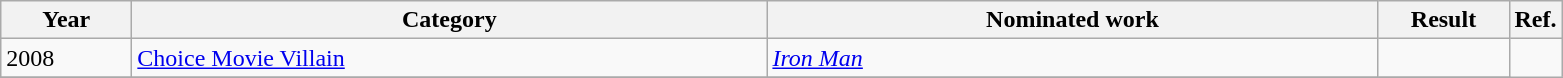<table class=wikitable>
<tr>
<th scope="col" style="width:5em;">Year</th>
<th scope="col" style="width:26em;">Category</th>
<th scope="col" style="width:25em;">Nominated work</th>
<th scope="col" style="width:5em;">Result</th>
<th>Ref.</th>
</tr>
<tr>
<td>2008</td>
<td><a href='#'>Choice Movie Villain</a></td>
<td><em><a href='#'>Iron Man</a></em></td>
<td></td>
</tr>
<tr>
</tr>
</table>
